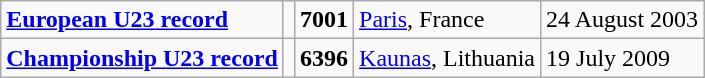<table class="wikitable">
<tr>
<td><strong><a href='#'>European U23 record</a></strong></td>
<td></td>
<td><strong>7001</strong></td>
<td><a href='#'>Paris</a>, France</td>
<td>24 August 2003</td>
</tr>
<tr>
<td><strong><a href='#'>Championship U23 record</a></strong></td>
<td></td>
<td><strong>6396</strong></td>
<td><a href='#'>Kaunas</a>, Lithuania</td>
<td>19 July 2009</td>
</tr>
</table>
